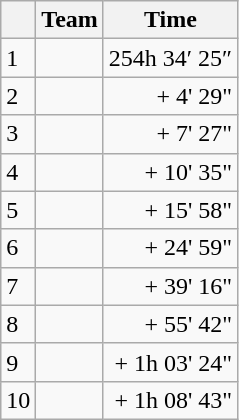<table class="wikitable">
<tr>
<th></th>
<th>Team</th>
<th>Time</th>
</tr>
<tr>
<td>1</td>
<td> </td>
<td align=right>254h 34′ 25″</td>
</tr>
<tr>
<td>2</td>
<td> </td>
<td align=right>+ 4' 29"</td>
</tr>
<tr>
<td>3</td>
<td> </td>
<td align=right>+ 7' 27"</td>
</tr>
<tr>
<td>4</td>
<td> </td>
<td align=right>+ 10' 35"</td>
</tr>
<tr>
<td>5</td>
<td> </td>
<td align=right>+ 15' 58"</td>
</tr>
<tr>
<td>6</td>
<td> </td>
<td align=right>+ 24' 59"</td>
</tr>
<tr>
<td>7</td>
<td> </td>
<td align=right>+ 39' 16"</td>
</tr>
<tr>
<td>8</td>
<td> </td>
<td align=right>+ 55' 42"</td>
</tr>
<tr>
<td>9</td>
<td> </td>
<td align=right>+ 1h 03' 24"</td>
</tr>
<tr>
<td>10</td>
<td> </td>
<td align=right>+ 1h 08' 43"</td>
</tr>
</table>
